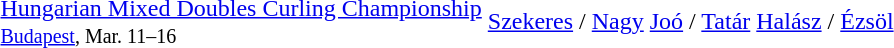<table>
<tr>
<td><a href='#'>Hungarian Mixed Doubles Curling Championship</a> <br> <small><a href='#'>Budapest</a>, Mar. 11–16</small></td>
<td><a href='#'>Szekeres</a> / <a href='#'>Nagy</a></td>
<td><a href='#'>Joó</a> / <a href='#'>Tatár</a></td>
<td><a href='#'>Halász</a> / <a href='#'>Ézsöl</a></td>
</tr>
</table>
